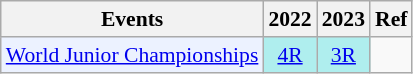<table style='font-size: 90%; text-align:center;' class='wikitable'>
<tr>
<th>Events</th>
<th>2022</th>
<th>2023</th>
<th>Ref</th>
</tr>
<tr>
<td bgcolor="#ECF2FF"; align="left"><a href='#'>World Junior Championships</a></td>
<td bgcolor=AFEEEE><a href='#'>4R</a></td>
<td bgcolor=AFEEEE><a href='#'>3R</a></td>
<td></td>
</tr>
</table>
